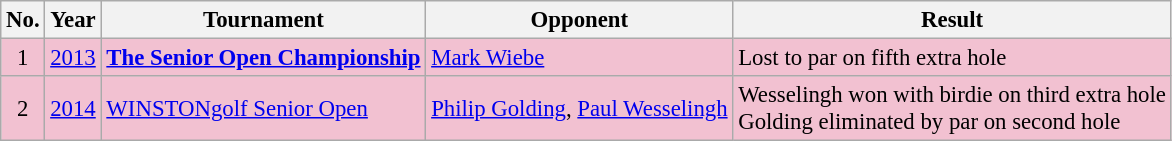<table class="wikitable" style="font-size:95%;">
<tr>
<th>No.</th>
<th>Year</th>
<th>Tournament</th>
<th>Opponent</th>
<th>Result</th>
</tr>
<tr style="background:#F2C1D1;">
<td align=center>1</td>
<td><a href='#'>2013</a></td>
<td><strong><a href='#'>The Senior Open Championship</a></strong></td>
<td> <a href='#'>Mark Wiebe</a></td>
<td>Lost to par on fifth extra hole</td>
</tr>
<tr style="background:#F2C1D1;">
<td align=center>2</td>
<td><a href='#'>2014</a></td>
<td><a href='#'>WINSTONgolf Senior Open</a></td>
<td> <a href='#'>Philip Golding</a>,  <a href='#'>Paul Wesselingh</a></td>
<td>Wesselingh won with birdie on third extra hole<br>Golding eliminated by par on second hole</td>
</tr>
</table>
